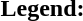<table class="toccolours" style="font-size:100%; white-space:nowrap;">
<tr>
<td><strong>Legend:</strong></td>
<td>      </td>
</tr>
<tr>
<td></td>
</tr>
<tr>
<td></td>
</tr>
</table>
